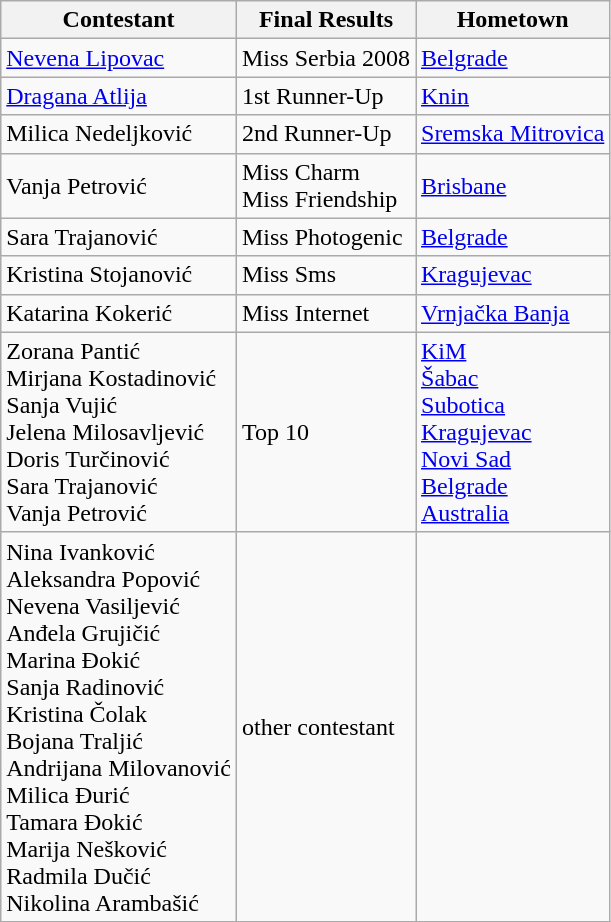<table class="wikitable sortable">
<tr>
<th>Contestant</th>
<th>Final Results</th>
<th>Hometown</th>
</tr>
<tr>
<td><a href='#'>Nevena Lipovac</a></td>
<td>Miss Serbia 2008</td>
<td><a href='#'>Belgrade</a></td>
</tr>
<tr>
<td><a href='#'>Dragana Atlija</a></td>
<td>1st Runner-Up</td>
<td><a href='#'>Knin</a></td>
</tr>
<tr>
<td>Milica Nedeljković</td>
<td>2nd Runner-Up</td>
<td><a href='#'>Sremska Mitrovica</a></td>
</tr>
<tr>
<td>Vanja Petrović</td>
<td>Miss Charm <br> Miss Friendship</td>
<td><a href='#'>Brisbane</a></td>
</tr>
<tr>
<td>Sara Trajanović</td>
<td>Miss Photogenic</td>
<td><a href='#'>Belgrade</a></td>
</tr>
<tr>
<td>Kristina Stojanović</td>
<td>Miss Sms</td>
<td><a href='#'>Kragujevac</a></td>
</tr>
<tr>
<td>Katarina Kokerić</td>
<td>Miss Internet</td>
<td><a href='#'>Vrnjačka Banja</a></td>
</tr>
<tr>
<td>Zorana Pantić <br> Mirjana Kostadinović <br>  Sanja Vujić <br> Jelena Milosavljević  <br> Doris Turčinović <br> Sara Trajanović<br> Vanja Petrović<br></td>
<td>Top 10</td>
<td><a href='#'>KiM</a><br> <a href='#'>Šabac</a><br><a href='#'>Subotica</a><br><a href='#'>Kragujevac</a><br><a href='#'>Novi Sad</a><br><a href='#'>Belgrade</a><br><a href='#'>Australia</a></td>
</tr>
<tr>
<td>Nina Ivanković  <br> Aleksandra Popović <br> Nevena Vasiljević<br>Anđela Grujičić <br>Marina Đokić <br>Sanja Radinović <br> Kristina Čolak <br> Bojana Traljić <br> Andrijana Milovanović <br> Milica Đurić <br> Tamara Đokić <br>Marija Nešković <br> Radmila Dučić <br> Nikolina Arambašić</td>
<td>other contestant</td>
<td></td>
</tr>
</table>
